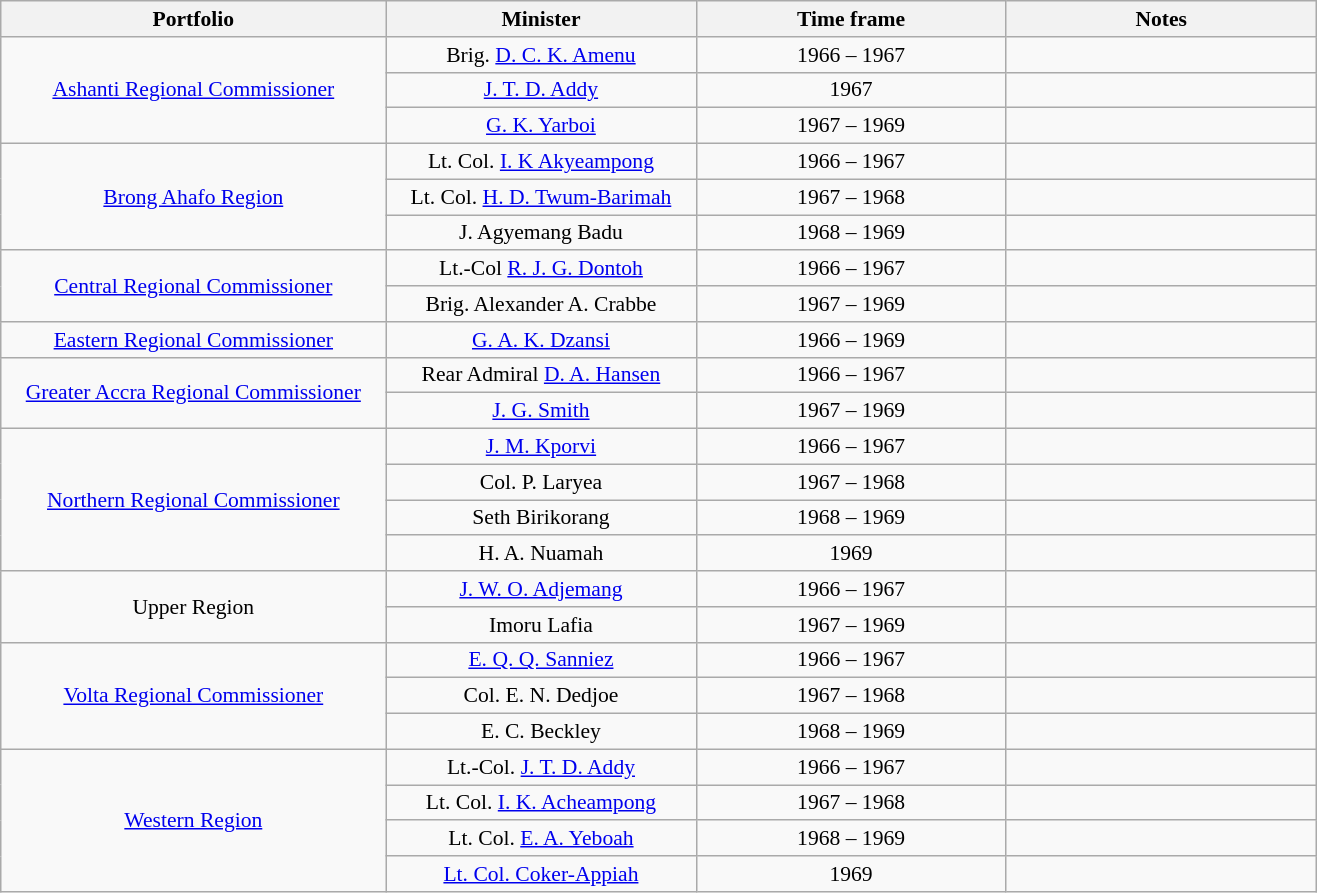<table class="wikitable" style="font-size:90%; text-align:center;">
<tr>
<th width=250>Portfolio</th>
<th width=200>Minister</th>
<th width=200>Time frame</th>
<th width=200>Notes</th>
</tr>
<tr>
<td rowspan=3><a href='#'>Ashanti Regional Commissioner</a></td>
<td>Brig. <a href='#'>D. C. K. Amenu</a></td>
<td>1966 – 1967</td>
<td></td>
</tr>
<tr>
<td><a href='#'>J. T. D. Addy</a></td>
<td>1967</td>
<td></td>
</tr>
<tr>
<td><a href='#'>G. K. Yarboi</a></td>
<td>1967 – 1969</td>
<td></td>
</tr>
<tr>
<td rowspan=3><a href='#'>Brong Ahafo Region</a></td>
<td>Lt. Col. <a href='#'>I. K Akyeampong</a></td>
<td>1966 – 1967</td>
<td></td>
</tr>
<tr>
<td>Lt. Col. <a href='#'>H. D. Twum-Barimah</a></td>
<td>1967 – 1968</td>
<td></td>
</tr>
<tr>
<td>J. Agyemang Badu</td>
<td>1968 – 1969</td>
<td></td>
</tr>
<tr>
<td rowspan=2><a href='#'>Central Regional Commissioner</a></td>
<td>Lt.-Col <a href='#'>R. J. G. Dontoh</a></td>
<td>1966 – 1967</td>
<td></td>
</tr>
<tr>
<td>Brig. Alexander A. Crabbe</td>
<td>1967 – 1969</td>
<td></td>
</tr>
<tr>
<td><a href='#'>Eastern Regional Commissioner</a></td>
<td><a href='#'>G. A. K. Dzansi</a></td>
<td>1966 – 1969</td>
<td></td>
</tr>
<tr>
<td rowspan=2><a href='#'>Greater Accra Regional Commissioner</a></td>
<td>Rear Admiral <a href='#'>D. A. Hansen</a></td>
<td>1966 – 1967</td>
<td></td>
</tr>
<tr>
<td><a href='#'>J. G. Smith</a></td>
<td>1967 – 1969</td>
<td></td>
</tr>
<tr>
<td rowspan=4><a href='#'>Northern Regional Commissioner</a></td>
<td><a href='#'>J. M. Kporvi</a></td>
<td>1966 – 1967</td>
<td></td>
</tr>
<tr>
<td>Col. P. Laryea</td>
<td>1967 – 1968</td>
<td></td>
</tr>
<tr>
<td>Seth Birikorang</td>
<td>1968 – 1969</td>
<td></td>
</tr>
<tr>
<td>H. A. Nuamah</td>
<td>1969</td>
</tr>
<tr>
<td rowspan=2>Upper Region</td>
<td><a href='#'>J. W. O. Adjemang</a></td>
<td>1966 – 1967</td>
<td></td>
</tr>
<tr>
<td>Imoru Lafia</td>
<td>1967 – 1969</td>
<td></td>
</tr>
<tr>
<td rowspan=3><a href='#'>Volta Regional Commissioner</a></td>
<td><a href='#'>E. Q. Q. Sanniez</a></td>
<td>1966 – 1967</td>
<td></td>
</tr>
<tr>
<td>Col. E. N. Dedjoe</td>
<td>1967 – 1968</td>
<td></td>
</tr>
<tr>
<td>E. C. Beckley</td>
<td>1968 – 1969</td>
<td></td>
</tr>
<tr>
<td rowspan=4><a href='#'>Western Region</a></td>
<td>Lt.-Col. <a href='#'>J. T. D. Addy</a></td>
<td>1966 – 1967</td>
<td></td>
</tr>
<tr>
<td>Lt. Col. <a href='#'>I. K. Acheampong</a></td>
<td>1967 – 1968</td>
<td></td>
</tr>
<tr>
<td>Lt. Col. <a href='#'>E. A. Yeboah</a></td>
<td>1968 – 1969</td>
<td></td>
</tr>
<tr>
<td><a href='#'>Lt. Col. Coker-Appiah</a></td>
<td>1969</td>
<td></td>
</tr>
</table>
